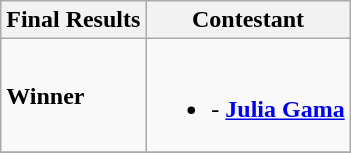<table class="wikitable">
<tr>
<th>Final Results</th>
<th>Contestant</th>
</tr>
<tr>
<td><strong>Winner</strong></td>
<td><br><ul><li><strong></strong> - <strong><a href='#'>Julia Gama</a></strong></li></ul></td>
</tr>
<tr>
</tr>
</table>
